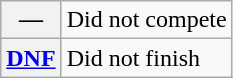<table class="wikitable">
<tr>
<th scope="row">—</th>
<td>Did not compete</td>
</tr>
<tr>
<th scope="row"><a href='#'>DNF</a></th>
<td>Did not finish</td>
</tr>
</table>
